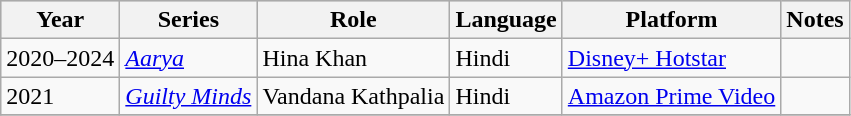<table class="wikitable sortable">
<tr style="background:#ccc; text-align:center;">
<th>Year</th>
<th>Series</th>
<th>Role</th>
<th>Language</th>
<th>Platform</th>
<th>Notes</th>
</tr>
<tr>
<td>2020–2024</td>
<td><a href='#'><em>Aarya</em></a></td>
<td>Hina Khan</td>
<td>Hindi</td>
<td><a href='#'>Disney+ Hotstar</a></td>
<td></td>
</tr>
<tr>
<td>2021</td>
<td><em><a href='#'>Guilty Minds</a></em></td>
<td>Vandana Kathpalia</td>
<td>Hindi</td>
<td><a href='#'>Amazon Prime Video</a></td>
<td></td>
</tr>
<tr>
</tr>
</table>
